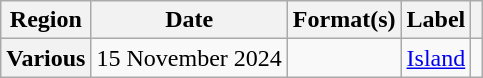<table class="wikitable plainrowheaders">
<tr>
<th scope="col">Region</th>
<th scope="col">Date</th>
<th scope="col">Format(s)</th>
<th scope="col">Label</th>
<th scope="col"></th>
</tr>
<tr>
<th scope="row">Various</th>
<td>15 November 2024</td>
<td></td>
<td><a href='#'>Island</a></td>
<td style="text-align:center;"></td>
</tr>
</table>
